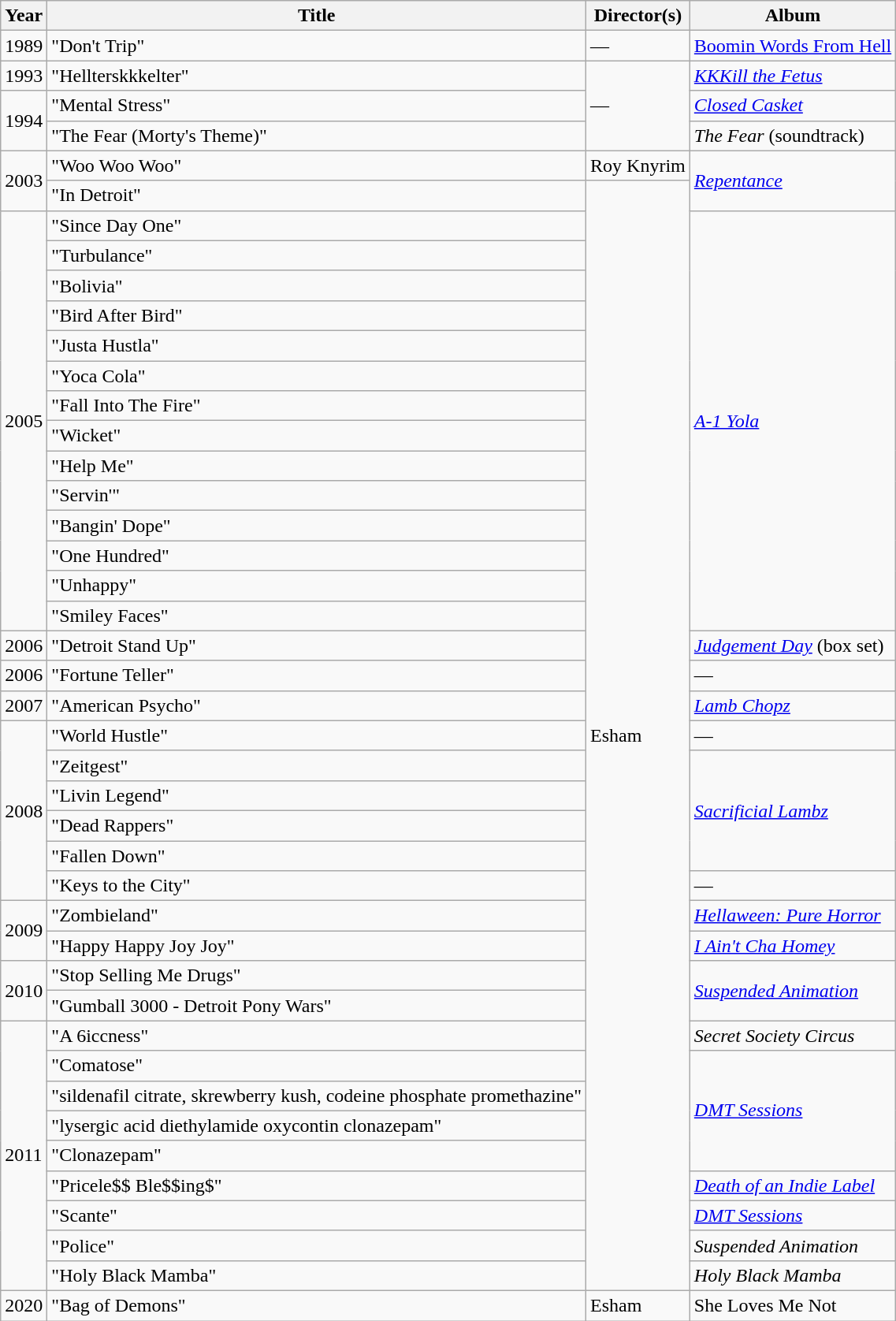<table class="wikitable">
<tr>
<th>Year</th>
<th>Title</th>
<th>Director(s)</th>
<th>Album</th>
</tr>
<tr>
<td>1989</td>
<td>"Don't Trip"</td>
<td>—</td>
<td><a href='#'>Boomin Words From Hell</a></td>
</tr>
<tr>
<td>1993</td>
<td>"Hellterskkkelter"</td>
<td rowspan="3">—</td>
<td><em><a href='#'>KKKill the Fetus</a></em></td>
</tr>
<tr>
<td rowspan="2">1994</td>
<td>"Mental Stress"</td>
<td><em><a href='#'>Closed Casket</a></em></td>
</tr>
<tr>
<td>"The Fear (Morty's Theme)"</td>
<td><em>The Fear</em> (soundtrack)</td>
</tr>
<tr>
<td rowspan="2">2003</td>
<td>"Woo Woo Woo"</td>
<td>Roy Knyrim</td>
<td rowspan="2"><em><a href='#'>Repentance</a></em></td>
</tr>
<tr>
<td>"In Detroit"</td>
<td rowspan="37">Esham</td>
</tr>
<tr>
<td rowspan="14">2005</td>
<td>"Since Day One"</td>
<td rowspan="14"><em><a href='#'>A-1 Yola</a></em></td>
</tr>
<tr>
<td>"Turbulance"</td>
</tr>
<tr>
<td>"Bolivia"</td>
</tr>
<tr>
<td>"Bird After Bird"</td>
</tr>
<tr>
<td>"Justa Hustla"</td>
</tr>
<tr>
<td>"Yoca Cola"</td>
</tr>
<tr>
<td>"Fall Into The Fire"</td>
</tr>
<tr>
<td>"Wicket"</td>
</tr>
<tr>
<td>"Help Me"</td>
</tr>
<tr>
<td>"Servin'"</td>
</tr>
<tr>
<td>"Bangin' Dope"</td>
</tr>
<tr>
<td>"One Hundred"</td>
</tr>
<tr>
<td>"Unhappy"</td>
</tr>
<tr>
<td>"Smiley Faces"</td>
</tr>
<tr>
<td>2006</td>
<td>"Detroit Stand Up"</td>
<td><em><a href='#'>Judgement Day</a></em> (box set)</td>
</tr>
<tr>
<td>2006</td>
<td>"Fortune Teller"</td>
<td>—</td>
</tr>
<tr>
<td>2007</td>
<td>"American Psycho"</td>
<td><em><a href='#'>Lamb Chopz</a></em></td>
</tr>
<tr>
<td rowspan="6">2008</td>
<td>"World Hustle"</td>
<td>—</td>
</tr>
<tr>
<td>"Zeitgest"</td>
<td rowspan="4"><em><a href='#'>Sacrificial Lambz</a></em></td>
</tr>
<tr>
<td>"Livin Legend"</td>
</tr>
<tr>
<td>"Dead Rappers"</td>
</tr>
<tr>
<td>"Fallen Down"</td>
</tr>
<tr>
<td>"Keys to the City"</td>
<td>—</td>
</tr>
<tr>
<td rowspan="2">2009</td>
<td>"Zombieland"</td>
<td><em><a href='#'>Hellaween: Pure Horror</a></em></td>
</tr>
<tr>
<td>"Happy Happy Joy Joy"</td>
<td><em><a href='#'>I Ain't Cha Homey</a></em></td>
</tr>
<tr>
<td rowspan="2">2010</td>
<td>"Stop Selling Me Drugs"</td>
<td rowspan="2"><em><a href='#'>Suspended Animation</a></em></td>
</tr>
<tr>
<td>"Gumball 3000 - Detroit Pony Wars"</td>
</tr>
<tr>
<td rowspan="9">2011</td>
<td>"A 6iccness"</td>
<td><em>Secret Society Circus</em></td>
</tr>
<tr>
<td>"Comatose"</td>
<td rowspan="4"><em><a href='#'>DMT Sessions</a></em></td>
</tr>
<tr>
<td>"sildenafil citrate, skrewberry kush, codeine phosphate promethazine"</td>
</tr>
<tr>
<td>"lysergic acid diethylamide oxycontin clonazepam"</td>
</tr>
<tr>
<td>"Clonazepam"</td>
</tr>
<tr>
<td>"Pricele$$ Ble$$ing$"</td>
<td><em><a href='#'>Death of an Indie Label</a></em></td>
</tr>
<tr>
<td>"Scante"</td>
<td><em><a href='#'>DMT Sessions</a></em></td>
</tr>
<tr>
<td>"Police"</td>
<td><em>Suspended Animation</em></td>
</tr>
<tr>
<td>"Holy Black Mamba"</td>
<td><em>Holy Black Mamba</em></td>
</tr>
<tr>
<td>2020</td>
<td>"Bag of Demons"</td>
<td>Esham</td>
<td>She Loves Me Not</td>
</tr>
</table>
